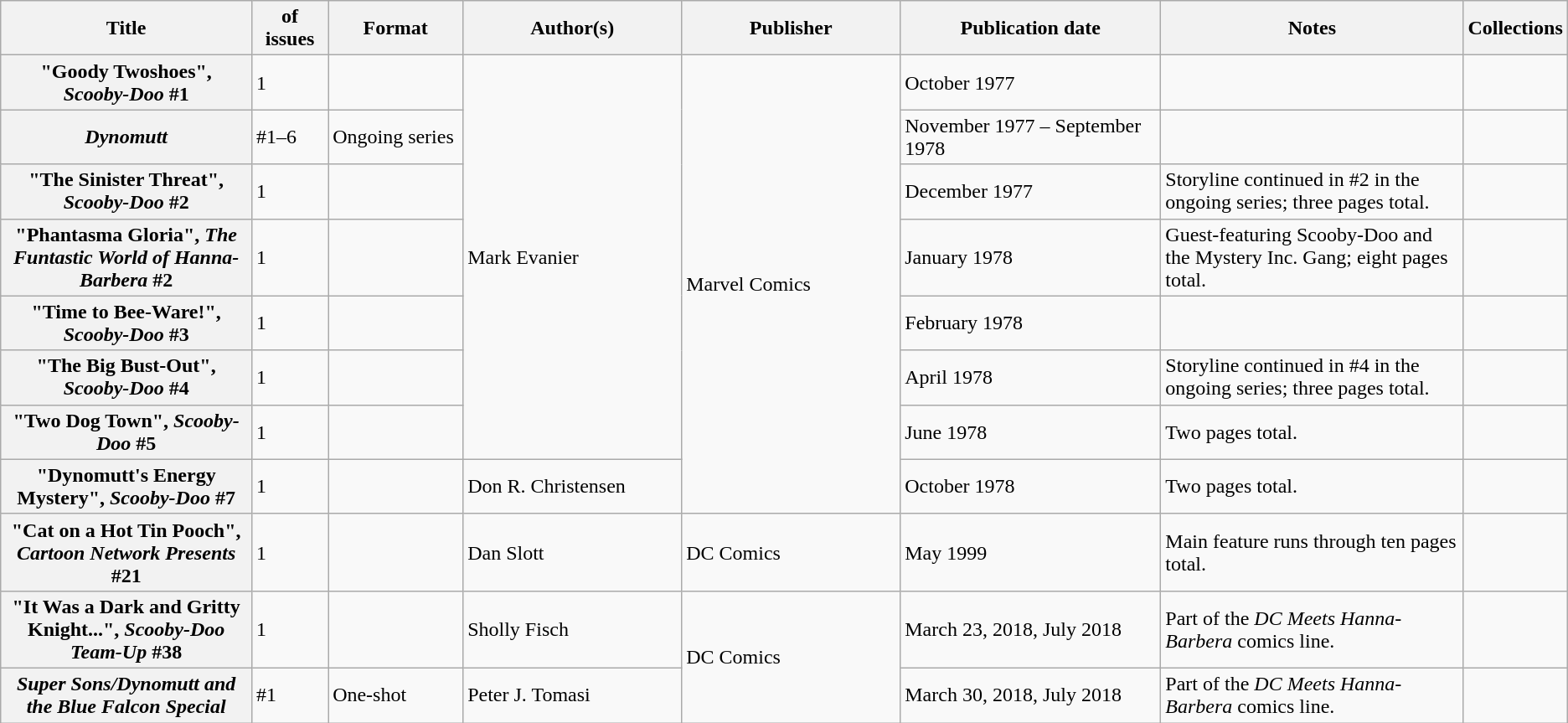<table class="wikitable">
<tr>
<th>Title</th>
<th style="width:40pt"> of issues</th>
<th style="width:75pt">Format</th>
<th style="width:125pt">Author(s)</th>
<th style="width:125pt">Publisher</th>
<th style="width:150pt">Publication date</th>
<th style="width:175pt">Notes</th>
<th>Collections</th>
</tr>
<tr>
<th>"Goody Twoshoes", <em>Scooby-Doo</em> #1</th>
<td>1</td>
<td></td>
<td rowspan="7">Mark Evanier</td>
<td rowspan="8">Marvel Comics</td>
<td>October 1977</td>
<td></td>
<td></td>
</tr>
<tr>
<th><em>Dynomutt</em></th>
<td>#1–6</td>
<td>Ongoing series</td>
<td>November 1977 – September 1978</td>
<td></td>
<td></td>
</tr>
<tr>
<th>"The Sinister Threat", <em>Scooby-Doo</em> #2</th>
<td>1</td>
<td></td>
<td>December 1977</td>
<td>Storyline continued in #2 in the ongoing series; three pages total.</td>
<td></td>
</tr>
<tr>
<th>"Phantasma Gloria", <em>The Funtastic World of Hanna-Barbera</em> #2</th>
<td>1</td>
<td></td>
<td>January 1978</td>
<td>Guest-featuring Scooby-Doo and the Mystery Inc. Gang; eight pages total.</td>
<td></td>
</tr>
<tr>
<th>"Time to Bee-Ware!", <em>Scooby-Doo</em> #3</th>
<td>1</td>
<td></td>
<td>February 1978</td>
<td></td>
<td></td>
</tr>
<tr>
<th>"The Big Bust-Out", <em>Scooby-Doo</em> #4</th>
<td>1</td>
<td></td>
<td>April 1978</td>
<td>Storyline continued in #4 in the ongoing series; three pages total.</td>
<td></td>
</tr>
<tr>
<th>"Two Dog Town", <em>Scooby-Doo</em> #5</th>
<td>1</td>
<td></td>
<td>June 1978</td>
<td>Two pages total.</td>
<td></td>
</tr>
<tr>
<th>"Dynomutt's Energy Mystery", <em>Scooby-Doo</em> #7</th>
<td>1</td>
<td></td>
<td>Don R. Christensen</td>
<td>October 1978</td>
<td>Two pages total.</td>
<td></td>
</tr>
<tr>
<th>"Cat on a Hot Tin Pooch", <em>Cartoon Network Presents</em> #21</th>
<td>1</td>
<td></td>
<td>Dan Slott</td>
<td>DC Comics</td>
<td>May 1999</td>
<td>Main feature runs through ten pages total.</td>
<td></td>
</tr>
<tr>
<th>"It Was a Dark and Gritty Knight...", <em>Scooby-Doo Team-Up</em> #38</th>
<td>1</td>
<td></td>
<td>Sholly Fisch</td>
<td rowspan="2">DC Comics</td>
<td>March 23, 2018, July 2018 </td>
<td>Part of the <em>DC Meets Hanna-Barbera</em> comics line.</td>
<td></td>
</tr>
<tr>
<th><em>Super Sons/Dynomutt and the Blue Falcon Special</em></th>
<td>#1</td>
<td>One-shot</td>
<td>Peter J. Tomasi</td>
<td>March 30, 2018, July 2018 </td>
<td>Part of the <em>DC Meets Hanna-Barbera</em> comics line.</td>
<td></td>
</tr>
</table>
